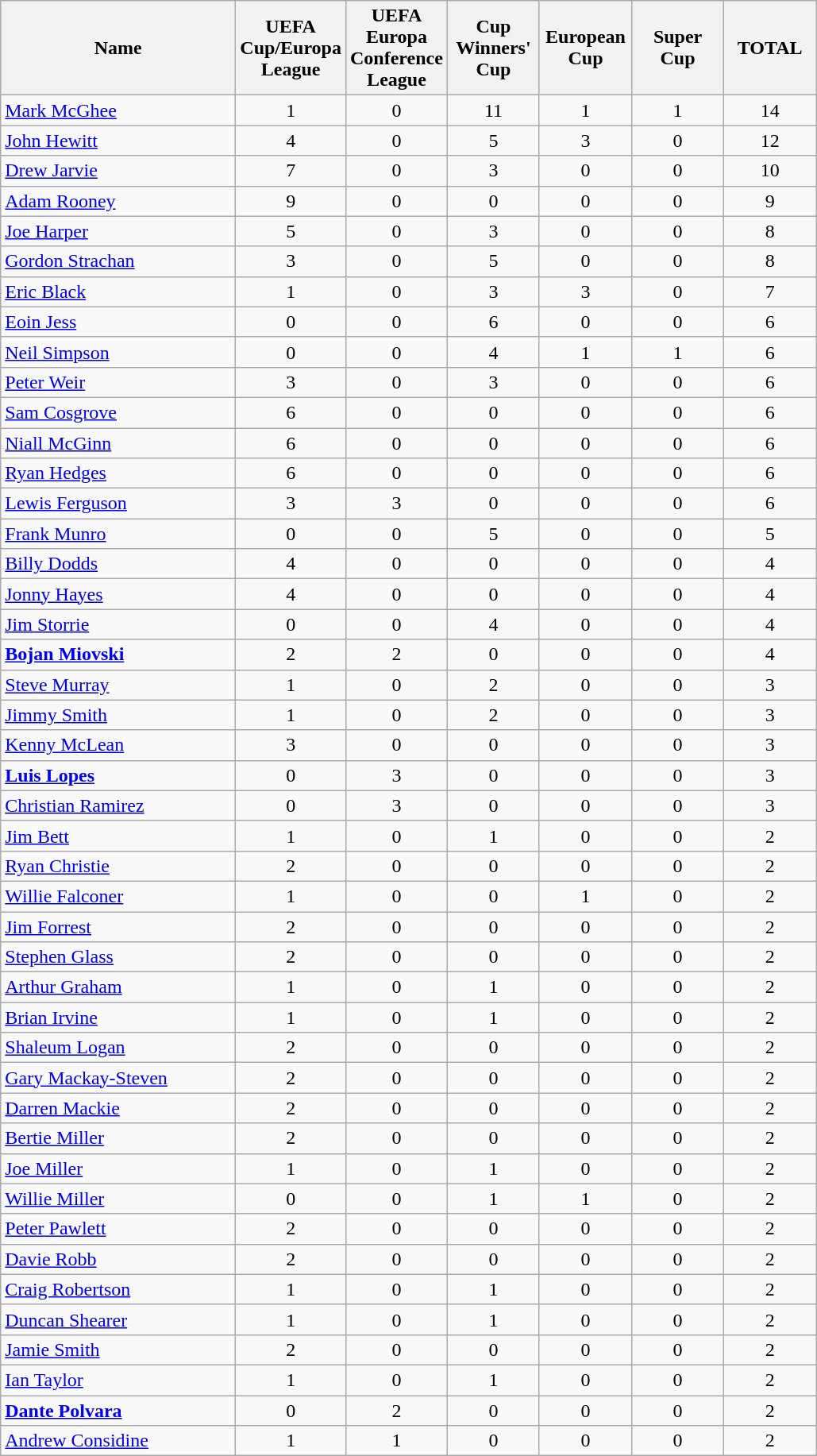<table class="wikitable sortable" style="text-align:center">
<tr>
<th width=190>Name</th>
<th width=70>UEFA Cup/Europa League</th>
<th width=70>UEFA Europa Conference League</th>
<th width=70>Cup Winners' Cup</th>
<th width=70>European Cup</th>
<th width=70>Super Cup</th>
<th width=70>TOTAL</th>
</tr>
<tr>
<td align="left"> <a href='#'>Mark McGhee</a></td>
<td>1</td>
<td>0</td>
<td>11</td>
<td>1</td>
<td>1</td>
<td>14</td>
</tr>
<tr>
<td align="left"> <a href='#'>John Hewitt</a></td>
<td>4</td>
<td>0</td>
<td>5</td>
<td>3</td>
<td>0</td>
<td>12</td>
</tr>
<tr>
<td align="left"> <a href='#'>Drew Jarvie</a></td>
<td>7</td>
<td>0</td>
<td>3</td>
<td>0</td>
<td>0</td>
<td>10</td>
</tr>
<tr>
<td align="left"> <a href='#'>Adam Rooney</a></td>
<td>9</td>
<td>0</td>
<td>0</td>
<td>0</td>
<td>0</td>
<td>9</td>
</tr>
<tr>
<td align="left"> <a href='#'>Joe Harper</a></td>
<td>5</td>
<td>0</td>
<td>3</td>
<td>0</td>
<td>0</td>
<td>8</td>
</tr>
<tr>
<td align="left"> <a href='#'>Gordon Strachan</a></td>
<td>3</td>
<td>0</td>
<td>5</td>
<td>0</td>
<td>0</td>
<td>8</td>
</tr>
<tr>
<td align="left"> <a href='#'>Eric Black</a></td>
<td>1</td>
<td>0</td>
<td>3</td>
<td>3</td>
<td>0</td>
<td>7</td>
</tr>
<tr>
<td align="left"> <a href='#'>Eoin Jess</a></td>
<td>0</td>
<td>0</td>
<td>6</td>
<td>0</td>
<td>0</td>
<td>6</td>
</tr>
<tr>
<td align="left"> <a href='#'>Neil Simpson</a></td>
<td>0</td>
<td>0</td>
<td>4</td>
<td>1</td>
<td>1</td>
<td>6</td>
</tr>
<tr>
<td align="left"> <a href='#'>Peter Weir</a></td>
<td>3</td>
<td>0</td>
<td>3</td>
<td>0</td>
<td>0</td>
<td>6</td>
</tr>
<tr>
<td align="left"> <a href='#'>Sam Cosgrove</a></td>
<td>6</td>
<td>0</td>
<td>0</td>
<td>0</td>
<td>0</td>
<td>6</td>
</tr>
<tr>
<td align="left"> <a href='#'>Niall McGinn</a></td>
<td>6</td>
<td>0</td>
<td>0</td>
<td>0</td>
<td>0</td>
<td>6</td>
</tr>
<tr>
<td align="left"> <a href='#'>Ryan Hedges</a></td>
<td>6</td>
<td>0</td>
<td>0</td>
<td>0</td>
<td>0</td>
<td>6</td>
</tr>
<tr>
<td align="left"> <a href='#'>Lewis Ferguson</a></td>
<td>3</td>
<td>3</td>
<td>0</td>
<td>0</td>
<td>0</td>
<td>6</td>
</tr>
<tr>
<td align="left"> <a href='#'>Frank Munro</a></td>
<td>0</td>
<td>0</td>
<td>5</td>
<td>0</td>
<td>0</td>
<td>5</td>
</tr>
<tr>
<td align="left"> <a href='#'>Billy Dodds</a></td>
<td>4</td>
<td>0</td>
<td>0</td>
<td>0</td>
<td>0</td>
<td>4</td>
</tr>
<tr>
<td align="left"> <a href='#'>Jonny Hayes</a></td>
<td>4</td>
<td>0</td>
<td>0</td>
<td>0</td>
<td>0</td>
<td>4</td>
</tr>
<tr>
<td align="left"> <a href='#'>Jim Storrie</a></td>
<td>0</td>
<td>0</td>
<td>4</td>
<td>0</td>
<td>0</td>
<td>4</td>
</tr>
<tr>
<td align="left"> <strong><a href='#'>Bojan Miovski</a></strong></td>
<td>2</td>
<td>2</td>
<td>0</td>
<td>0</td>
<td>0</td>
<td>4</td>
</tr>
<tr>
<td align="left"> <a href='#'>Steve Murray</a></td>
<td>1</td>
<td>0</td>
<td>2</td>
<td>0</td>
<td>0</td>
<td>3</td>
</tr>
<tr>
<td align="left"> <a href='#'>Jimmy Smith</a></td>
<td>1</td>
<td>0</td>
<td>2</td>
<td>0</td>
<td>0</td>
<td>3</td>
</tr>
<tr>
<td align="left"> <a href='#'>Kenny McLean</a></td>
<td>3</td>
<td>0</td>
<td>0</td>
<td>0</td>
<td>0</td>
<td>3</td>
</tr>
<tr>
<td align="left"> <strong><a href='#'>Luis Lopes</a></strong></td>
<td>0</td>
<td>3</td>
<td>0</td>
<td>0</td>
<td>0</td>
<td>3</td>
</tr>
<tr>
<td align="left"> <a href='#'>Christian Ramirez</a></td>
<td>0</td>
<td>3</td>
<td>0</td>
<td>0</td>
<td>0</td>
<td>3</td>
</tr>
<tr>
<td align="left"> <a href='#'>Jim Bett</a></td>
<td>1</td>
<td>0</td>
<td>1</td>
<td>0</td>
<td>0</td>
<td>2</td>
</tr>
<tr>
<td align="left"> <a href='#'>Ryan Christie</a></td>
<td>2</td>
<td>0</td>
<td>0</td>
<td>0</td>
<td>0</td>
<td>2</td>
</tr>
<tr>
<td align="left"> <a href='#'>Willie Falconer</a></td>
<td>1</td>
<td>0</td>
<td>0</td>
<td>1</td>
<td>0</td>
<td>2</td>
</tr>
<tr>
<td align="left"> <a href='#'>Jim Forrest</a></td>
<td>2</td>
<td>0</td>
<td>0</td>
<td>0</td>
<td>0</td>
<td>2</td>
</tr>
<tr>
<td align="left"> <a href='#'>Stephen Glass</a></td>
<td>2</td>
<td>0</td>
<td>0</td>
<td>0</td>
<td>0</td>
<td>2</td>
</tr>
<tr>
<td align="left"> <a href='#'>Arthur Graham</a></td>
<td>1</td>
<td>0</td>
<td>1</td>
<td>0</td>
<td>0</td>
<td>2</td>
</tr>
<tr>
<td align="left"> <a href='#'>Brian Irvine</a></td>
<td>1</td>
<td>0</td>
<td>1</td>
<td>0</td>
<td>0</td>
<td>2</td>
</tr>
<tr>
<td align="left"> <a href='#'>Shaleum Logan</a></td>
<td>2</td>
<td>0</td>
<td>0</td>
<td>0</td>
<td>0</td>
<td>2</td>
</tr>
<tr>
<td align="left"> <a href='#'>Gary Mackay-Steven</a></td>
<td>2</td>
<td>0</td>
<td>0</td>
<td>0</td>
<td>0</td>
<td>2</td>
</tr>
<tr>
<td align="left"> <a href='#'>Darren Mackie</a></td>
<td>2</td>
<td>0</td>
<td>0</td>
<td>0</td>
<td>0</td>
<td>2</td>
</tr>
<tr>
<td align="left"> <a href='#'>Bertie Miller</a></td>
<td>2</td>
<td>0</td>
<td>0</td>
<td>0</td>
<td>0</td>
<td>2</td>
</tr>
<tr>
<td align="left"> <a href='#'>Joe Miller</a></td>
<td>1</td>
<td>0</td>
<td>1</td>
<td>0</td>
<td>0</td>
<td>2</td>
</tr>
<tr>
<td align="left"> <a href='#'>Willie Miller</a></td>
<td>0</td>
<td>0</td>
<td>1</td>
<td>1</td>
<td>0</td>
<td>2</td>
</tr>
<tr>
<td align="left"> <a href='#'>Peter Pawlett</a></td>
<td>2</td>
<td>0</td>
<td>0</td>
<td>0</td>
<td>0</td>
<td>2</td>
</tr>
<tr>
<td align="left"> <a href='#'>Davie Robb</a></td>
<td>2</td>
<td>0</td>
<td>0</td>
<td>0</td>
<td>0</td>
<td>2</td>
</tr>
<tr>
<td align="left"> <a href='#'>Craig Robertson</a></td>
<td>1</td>
<td>0</td>
<td>1</td>
<td>0</td>
<td>0</td>
<td>2</td>
</tr>
<tr>
<td align="left"> <a href='#'>Duncan Shearer</a></td>
<td>1</td>
<td>0</td>
<td>1</td>
<td>0</td>
<td>0</td>
<td>2</td>
</tr>
<tr>
<td align="left"> <a href='#'>Jamie Smith</a></td>
<td>2</td>
<td>0</td>
<td>0</td>
<td>0</td>
<td>0</td>
<td>2</td>
</tr>
<tr>
<td align="left"> <a href='#'>Ian Taylor</a></td>
<td>1</td>
<td>0</td>
<td>1</td>
<td>0</td>
<td>0</td>
<td>2</td>
</tr>
<tr>
<td align="left"> <strong><a href='#'>Dante Polvara</a></strong></td>
<td>0</td>
<td>2</td>
<td>0</td>
<td>0</td>
<td>0</td>
<td>2</td>
</tr>
<tr>
<td align="left"> <a href='#'>Andrew Considine</a></td>
<td>1</td>
<td>1</td>
<td>0</td>
<td>0</td>
<td>0</td>
<td>2</td>
</tr>
</table>
